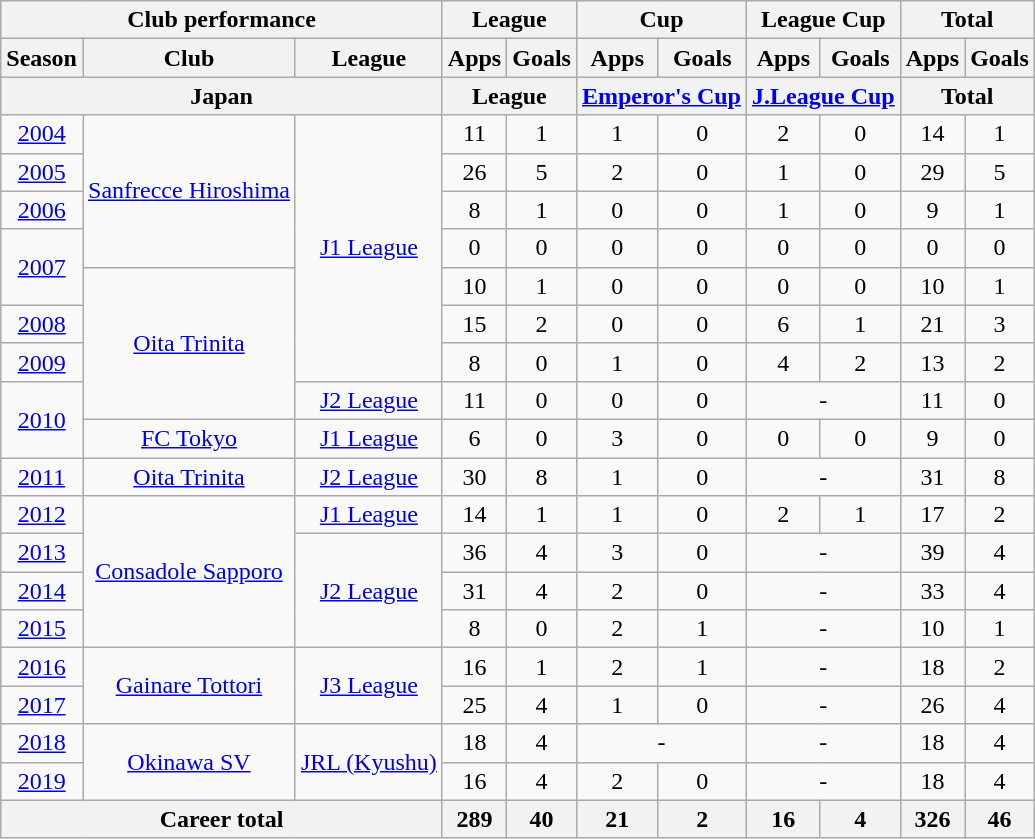<table class="wikitable" style="text-align:center">
<tr>
<th colspan=3>Club performance</th>
<th colspan=2>League</th>
<th colspan=2>Cup</th>
<th colspan=2>League Cup</th>
<th colspan=2>Total</th>
</tr>
<tr>
<th>Season</th>
<th>Club</th>
<th>League</th>
<th>Apps</th>
<th>Goals</th>
<th>Apps</th>
<th>Goals</th>
<th>Apps</th>
<th>Goals</th>
<th>Apps</th>
<th>Goals</th>
</tr>
<tr>
<th colspan=3>Japan</th>
<th colspan=2>League</th>
<th colspan=2><a href='#'>Emperor's Cup</a></th>
<th colspan=2><a href='#'>J.League Cup</a></th>
<th colspan=2>Total</th>
</tr>
<tr>
<td><a href='#'>2004</a></td>
<td rowspan="4"><a href='#'>Sanfrecce Hiroshima</a></td>
<td rowspan="7"><a href='#'>J1 League</a></td>
<td>11</td>
<td>1</td>
<td>1</td>
<td>0</td>
<td>2</td>
<td>0</td>
<td>14</td>
<td>1</td>
</tr>
<tr>
<td><a href='#'>2005</a></td>
<td>26</td>
<td>5</td>
<td>2</td>
<td>0</td>
<td>1</td>
<td>0</td>
<td>29</td>
<td>5</td>
</tr>
<tr>
<td><a href='#'>2006</a></td>
<td>8</td>
<td>1</td>
<td>0</td>
<td>0</td>
<td>1</td>
<td>0</td>
<td>9</td>
<td>1</td>
</tr>
<tr>
<td rowspan="2"><a href='#'>2007</a></td>
<td>0</td>
<td>0</td>
<td>0</td>
<td>0</td>
<td>0</td>
<td>0</td>
<td>0</td>
<td>0</td>
</tr>
<tr>
<td rowspan="4"><a href='#'>Oita Trinita</a></td>
<td>10</td>
<td>1</td>
<td>0</td>
<td>0</td>
<td>0</td>
<td>0</td>
<td>10</td>
<td>1</td>
</tr>
<tr>
<td><a href='#'>2008</a></td>
<td>15</td>
<td>2</td>
<td>0</td>
<td>0</td>
<td>6</td>
<td>1</td>
<td>21</td>
<td>3</td>
</tr>
<tr>
<td><a href='#'>2009</a></td>
<td>8</td>
<td>0</td>
<td>1</td>
<td>0</td>
<td>4</td>
<td>2</td>
<td>13</td>
<td>2</td>
</tr>
<tr>
<td rowspan="2"><a href='#'>2010</a></td>
<td><a href='#'>J2 League</a></td>
<td>11</td>
<td>0</td>
<td>0</td>
<td>0</td>
<td colspan="2">-</td>
<td>11</td>
<td>0</td>
</tr>
<tr>
<td><a href='#'>FC Tokyo</a></td>
<td><a href='#'>J1 League</a></td>
<td>6</td>
<td>0</td>
<td>3</td>
<td>0</td>
<td>0</td>
<td>0</td>
<td>9</td>
<td>0</td>
</tr>
<tr>
<td><a href='#'>2011</a></td>
<td><a href='#'>Oita Trinita</a></td>
<td><a href='#'>J2 League</a></td>
<td>30</td>
<td>8</td>
<td>1</td>
<td>0</td>
<td colspan="2">-</td>
<td>31</td>
<td>8</td>
</tr>
<tr>
<td><a href='#'>2012</a></td>
<td rowspan="4"><a href='#'>Consadole Sapporo</a></td>
<td><a href='#'>J1 League</a></td>
<td>14</td>
<td>1</td>
<td>1</td>
<td>0</td>
<td>2</td>
<td>1</td>
<td>17</td>
<td>2</td>
</tr>
<tr>
<td><a href='#'>2013</a></td>
<td rowspan="3"><a href='#'>J2 League</a></td>
<td>36</td>
<td>4</td>
<td>3</td>
<td>0</td>
<td colspan="2">-</td>
<td>39</td>
<td>4</td>
</tr>
<tr>
<td><a href='#'>2014</a></td>
<td>31</td>
<td>4</td>
<td>2</td>
<td>0</td>
<td colspan="2">-</td>
<td>33</td>
<td>4</td>
</tr>
<tr>
<td><a href='#'>2015</a></td>
<td>8</td>
<td>0</td>
<td>2</td>
<td>1</td>
<td colspan="2">-</td>
<td>10</td>
<td>1</td>
</tr>
<tr>
<td><a href='#'>2016</a></td>
<td rowspan="2"><a href='#'>Gainare Tottori</a></td>
<td rowspan="2"><a href='#'>J3 League</a></td>
<td>16</td>
<td>1</td>
<td>2</td>
<td>1</td>
<td colspan="2">-</td>
<td>18</td>
<td>2</td>
</tr>
<tr>
<td><a href='#'>2017</a></td>
<td>25</td>
<td>4</td>
<td>1</td>
<td>0</td>
<td colspan="2">-</td>
<td>26</td>
<td>4</td>
</tr>
<tr>
<td><a href='#'>2018</a></td>
<td rowspan="2"><a href='#'>Okinawa SV</a></td>
<td rowspan="2"><a href='#'>JRL (Kyushu)</a></td>
<td>18</td>
<td>4</td>
<td colspan="2">-</td>
<td colspan="2">-</td>
<td>18</td>
<td>4</td>
</tr>
<tr>
<td><a href='#'>2019</a></td>
<td>16</td>
<td>4</td>
<td>2</td>
<td>0</td>
<td colspan="2">-</td>
<td>18</td>
<td>4</td>
</tr>
<tr>
<th colspan=3>Career total</th>
<th>289</th>
<th>40</th>
<th>21</th>
<th>2</th>
<th>16</th>
<th>4</th>
<th>326</th>
<th>46</th>
</tr>
</table>
